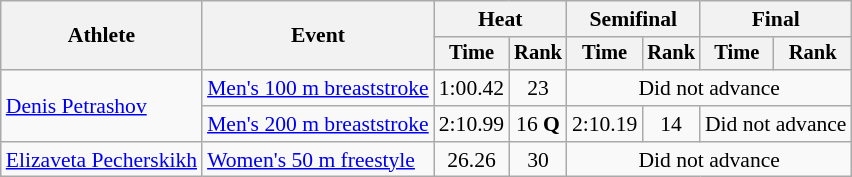<table class=wikitable style="font-size:90%">
<tr>
<th rowspan="2">Athlete</th>
<th rowspan="2">Event</th>
<th colspan="2">Heat</th>
<th colspan="2">Semifinal</th>
<th colspan="2">Final</th>
</tr>
<tr style="font-size:95%">
<th>Time</th>
<th>Rank</th>
<th>Time</th>
<th>Rank</th>
<th>Time</th>
<th>Rank</th>
</tr>
<tr align=center>
<td rowspan="2" align="left"><a href='#'>Denis Petrashov</a></td>
<td align=left><a href='#'>Men's 100 m breaststroke</a></td>
<td>1:00.42</td>
<td>23</td>
<td colspan=4>Did not advance</td>
</tr>
<tr align=center>
<td align=left><a href='#'>Men's 200 m breaststroke</a></td>
<td>2:10.99</td>
<td>16 <strong>Q</strong></td>
<td>2:10.19</td>
<td>14</td>
<td colspan=2>Did not advance</td>
</tr>
<tr align=center>
<td align=left><a href='#'>Elizaveta Pecherskikh</a></td>
<td align=left><a href='#'>Women's 50 m freestyle</a></td>
<td>26.26</td>
<td>30</td>
<td colspan=4>Did not advance</td>
</tr>
</table>
